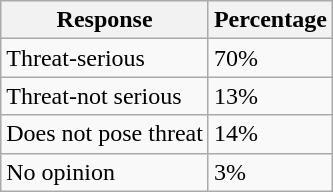<table class="wikitable">
<tr>
<th>Response</th>
<th>Percentage</th>
</tr>
<tr>
<td>Threat-serious</td>
<td>70%</td>
</tr>
<tr>
<td>Threat-not serious</td>
<td>13%</td>
</tr>
<tr>
<td>Does not pose threat</td>
<td>14%</td>
</tr>
<tr>
<td>No opinion</td>
<td>3%</td>
</tr>
</table>
